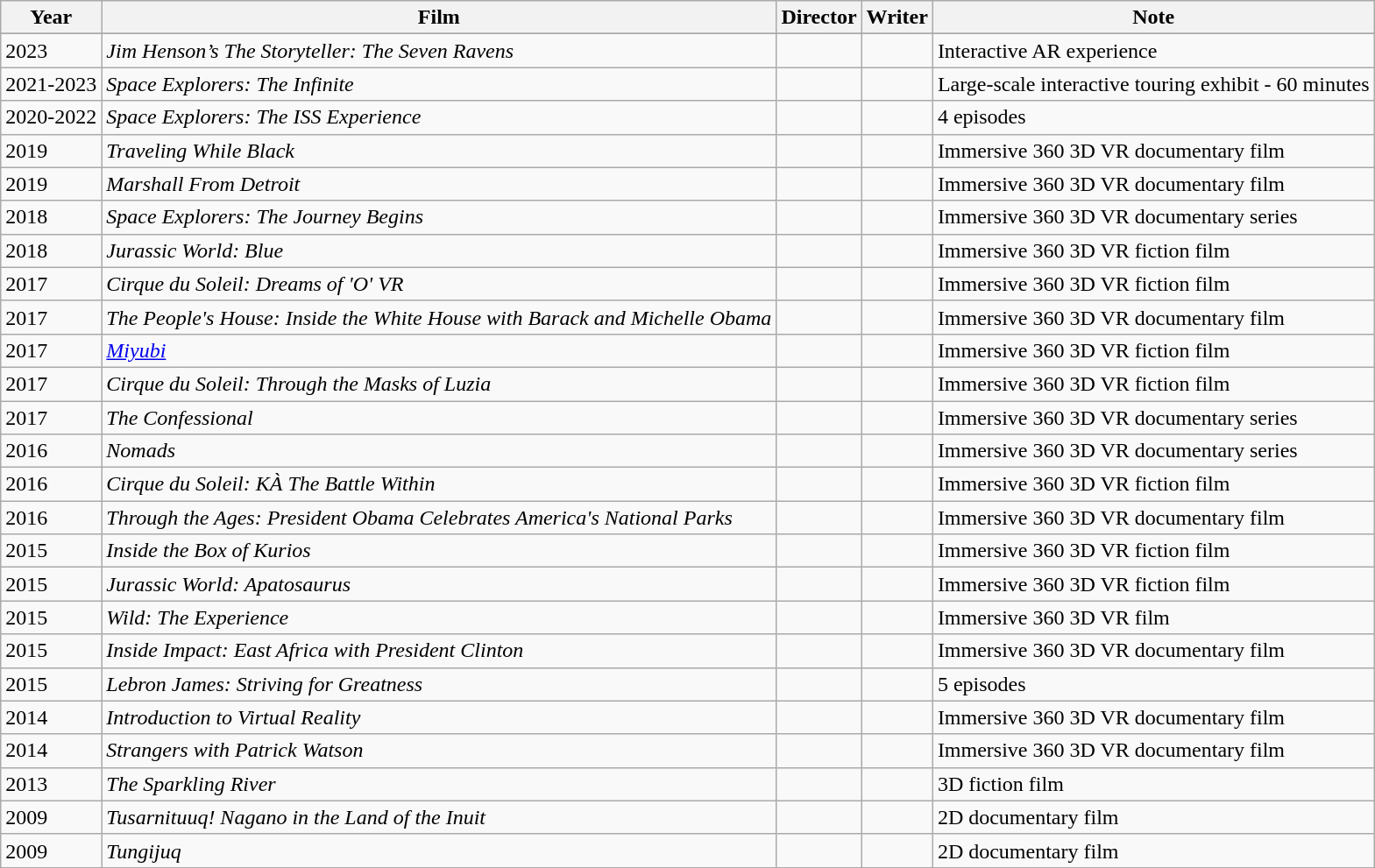<table class="wikitable sortable" style="text-align:left">
<tr>
<th>Year</th>
<th>Film</th>
<th>Director</th>
<th>Writer</th>
<th>Note</th>
</tr>
<tr>
</tr>
<tr>
<td>2023</td>
<td><em>Jim Henson’s The Storyteller: The Seven Ravens</em></td>
<td></td>
<td></td>
<td>Interactive AR experience</td>
</tr>
<tr>
<td>2021-2023</td>
<td><em>Space Explorers: The Infinite</em></td>
<td></td>
<td></td>
<td>Large-scale interactive touring exhibit - 60 minutes</td>
</tr>
<tr>
<td>2020-2022</td>
<td><em>Space Explorers: The ISS Experience</em></td>
<td></td>
<td></td>
<td>4 episodes</td>
</tr>
<tr>
<td>2019</td>
<td><em>Traveling While Black</em></td>
<td></td>
<td></td>
<td>Immersive 360 3D VR documentary film</td>
</tr>
<tr>
<td>2019</td>
<td><em>Marshall From Detroit</em></td>
<td></td>
<td></td>
<td>Immersive 360 3D VR documentary film</td>
</tr>
<tr>
<td>2018</td>
<td><em>Space Explorers: The Journey Begins </em></td>
<td></td>
<td></td>
<td>Immersive 360 3D VR documentary series</td>
</tr>
<tr>
<td>2018</td>
<td><em>Jurassic World: Blue</em></td>
<td></td>
<td></td>
<td>Immersive 360 3D VR fiction film</td>
</tr>
<tr>
<td>2017</td>
<td><em>Cirque du Soleil: Dreams of 'O' VR</em></td>
<td></td>
<td></td>
<td>Immersive 360 3D VR fiction film</td>
</tr>
<tr>
<td>2017</td>
<td><em>The People's House: Inside the White House with Barack and Michelle Obama</em></td>
<td></td>
<td></td>
<td>Immersive 360 3D VR documentary film</td>
</tr>
<tr>
<td>2017</td>
<td><em><a href='#'>Miyubi</a></em></td>
<td></td>
<td></td>
<td>Immersive 360 3D VR fiction film</td>
</tr>
<tr>
<td>2017</td>
<td><em>Cirque du Soleil: Through the Masks of Luzia</em></td>
<td></td>
<td></td>
<td>Immersive 360 3D VR fiction film</td>
</tr>
<tr>
<td>2017</td>
<td><em>The Confessional</em></td>
<td></td>
<td></td>
<td>Immersive 360 3D VR documentary series</td>
</tr>
<tr>
<td>2016</td>
<td><em>Nomads</em></td>
<td></td>
<td></td>
<td>Immersive 360 3D VR documentary series</td>
</tr>
<tr>
<td>2016</td>
<td><em>Cirque du Soleil: KÀ The Battle Within</em></td>
<td></td>
<td></td>
<td>Immersive 360 3D VR fiction film</td>
</tr>
<tr>
<td>2016</td>
<td><em>Through the Ages: President Obama Celebrates America's National Parks</em></td>
<td></td>
<td></td>
<td>Immersive 360 3D VR documentary film</td>
</tr>
<tr>
<td>2015</td>
<td><em>Inside the Box of Kurios</em></td>
<td></td>
<td></td>
<td>Immersive 360 3D VR fiction film</td>
</tr>
<tr>
<td>2015</td>
<td><em>Jurassic World: Apatosaurus</em></td>
<td></td>
<td></td>
<td>Immersive 360 3D VR fiction film</td>
</tr>
<tr>
<td>2015</td>
<td><em>Wild: The Experience</em></td>
<td></td>
<td></td>
<td>Immersive 360 3D VR film</td>
</tr>
<tr>
<td>2015</td>
<td><em>Inside Impact: East Africa with President Clinton</em></td>
<td></td>
<td></td>
<td>Immersive 360 3D VR documentary film</td>
</tr>
<tr>
<td>2015</td>
<td><em>Lebron James: Striving for Greatness</em></td>
<td></td>
<td></td>
<td>5 episodes</td>
</tr>
<tr>
<td>2014</td>
<td><em>Introduction to Virtual Reality</em></td>
<td></td>
<td></td>
<td>Immersive 360 3D VR documentary film</td>
</tr>
<tr>
<td>2014</td>
<td><em>Strangers with Patrick Watson</em></td>
<td></td>
<td></td>
<td>Immersive 360 3D VR documentary film</td>
</tr>
<tr>
<td>2013</td>
<td><em>The Sparkling River</em></td>
<td></td>
<td></td>
<td>3D fiction film</td>
</tr>
<tr>
<td>2009</td>
<td><em>Tusarnituuq! Nagano in the Land of the Inuit</em></td>
<td></td>
<td></td>
<td>2D documentary film</td>
</tr>
<tr>
<td>2009</td>
<td><em>Tungijuq</em></td>
<td></td>
<td></td>
<td>2D documentary film</td>
</tr>
<tr>
</tr>
</table>
